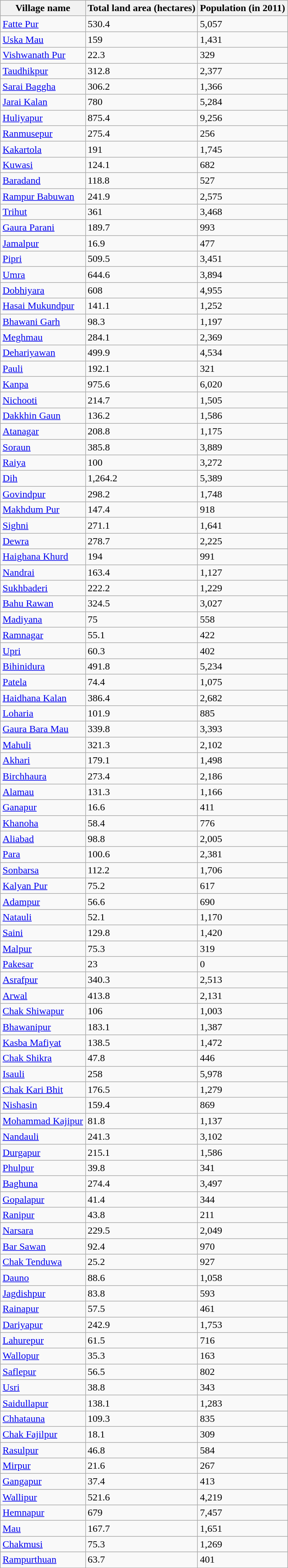<table class="wikitable sortable">
<tr>
<th>Village name</th>
<th>Total land area (hectares)</th>
<th>Population (in 2011)</th>
</tr>
<tr>
<td><a href='#'>Fatte Pur</a></td>
<td>530.4</td>
<td>5,057</td>
</tr>
<tr>
<td><a href='#'>Uska Mau</a></td>
<td>159</td>
<td>1,431</td>
</tr>
<tr>
<td><a href='#'>Vishwanath Pur</a></td>
<td>22.3</td>
<td>329</td>
</tr>
<tr>
<td><a href='#'>Taudhikpur</a></td>
<td>312.8</td>
<td>2,377</td>
</tr>
<tr>
<td><a href='#'>Sarai Baggha</a></td>
<td>306.2</td>
<td>1,366</td>
</tr>
<tr>
<td><a href='#'>Jarai Kalan</a></td>
<td>780</td>
<td>5,284</td>
</tr>
<tr>
<td><a href='#'>Huliyapur</a></td>
<td>875.4</td>
<td>9,256</td>
</tr>
<tr>
<td><a href='#'>Ranmusepur</a></td>
<td>275.4</td>
<td>256</td>
</tr>
<tr>
<td><a href='#'>Kakartola</a></td>
<td>191</td>
<td>1,745</td>
</tr>
<tr>
<td><a href='#'>Kuwasi</a></td>
<td>124.1</td>
<td>682</td>
</tr>
<tr>
<td><a href='#'>Baradand</a></td>
<td>118.8</td>
<td>527</td>
</tr>
<tr>
<td><a href='#'>Rampur Babuwan</a></td>
<td>241.9</td>
<td>2,575</td>
</tr>
<tr>
<td><a href='#'>Trihut</a></td>
<td>361</td>
<td>3,468</td>
</tr>
<tr>
<td><a href='#'>Gaura Parani</a></td>
<td>189.7</td>
<td>993</td>
</tr>
<tr>
<td><a href='#'>Jamalpur</a></td>
<td>16.9</td>
<td>477</td>
</tr>
<tr>
<td><a href='#'>Pipri</a></td>
<td>509.5</td>
<td>3,451</td>
</tr>
<tr>
<td><a href='#'>Umra</a></td>
<td>644.6</td>
<td>3,894</td>
</tr>
<tr>
<td><a href='#'>Dobhiyara</a></td>
<td>608</td>
<td>4,955</td>
</tr>
<tr>
<td><a href='#'>Hasai Mukundpur</a></td>
<td>141.1</td>
<td>1,252</td>
</tr>
<tr>
<td><a href='#'>Bhawani Garh</a></td>
<td>98.3</td>
<td>1,197</td>
</tr>
<tr>
<td><a href='#'>Meghmau</a></td>
<td>284.1</td>
<td>2,369</td>
</tr>
<tr>
<td><a href='#'>Dehariyawan</a></td>
<td>499.9</td>
<td>4,534</td>
</tr>
<tr>
<td><a href='#'>Pauli</a></td>
<td>192.1</td>
<td>321</td>
</tr>
<tr>
<td><a href='#'>Kanpa</a></td>
<td>975.6</td>
<td>6,020</td>
</tr>
<tr>
<td><a href='#'>Nichooti</a></td>
<td>214.7</td>
<td>1,505</td>
</tr>
<tr>
<td><a href='#'>Dakkhin Gaun</a></td>
<td>136.2</td>
<td>1,586</td>
</tr>
<tr>
<td><a href='#'>Atanagar</a></td>
<td>208.8</td>
<td>1,175</td>
</tr>
<tr>
<td><a href='#'>Soraun</a></td>
<td>385.8</td>
<td>3,889</td>
</tr>
<tr>
<td><a href='#'>Raiya</a></td>
<td>100</td>
<td>3,272</td>
</tr>
<tr>
<td><a href='#'>Dih</a></td>
<td>1,264.2</td>
<td>5,389</td>
</tr>
<tr>
<td><a href='#'>Govindpur</a></td>
<td>298.2</td>
<td>1,748</td>
</tr>
<tr>
<td><a href='#'>Makhdum Pur</a></td>
<td>147.4</td>
<td>918</td>
</tr>
<tr>
<td><a href='#'>Sighni</a></td>
<td>271.1</td>
<td>1,641</td>
</tr>
<tr>
<td><a href='#'>Dewra</a></td>
<td>278.7</td>
<td>2,225</td>
</tr>
<tr>
<td><a href='#'>Haighana Khurd</a></td>
<td>194</td>
<td>991</td>
</tr>
<tr>
<td><a href='#'>Nandrai</a></td>
<td>163.4</td>
<td>1,127</td>
</tr>
<tr>
<td><a href='#'>Sukhbaderi</a></td>
<td>222.2</td>
<td>1,229</td>
</tr>
<tr>
<td><a href='#'>Bahu Rawan</a></td>
<td>324.5</td>
<td>3,027</td>
</tr>
<tr>
<td><a href='#'>Madiyana</a></td>
<td>75</td>
<td>558</td>
</tr>
<tr>
<td><a href='#'>Ramnagar</a></td>
<td>55.1</td>
<td>422</td>
</tr>
<tr>
<td><a href='#'>Upri</a></td>
<td>60.3</td>
<td>402</td>
</tr>
<tr>
<td><a href='#'>Bihinidura</a></td>
<td>491.8</td>
<td>5,234</td>
</tr>
<tr>
<td><a href='#'>Patela</a></td>
<td>74.4</td>
<td>1,075</td>
</tr>
<tr>
<td><a href='#'>Haidhana Kalan</a></td>
<td>386.4</td>
<td>2,682</td>
</tr>
<tr>
<td><a href='#'>Loharia</a></td>
<td>101.9</td>
<td>885</td>
</tr>
<tr>
<td><a href='#'>Gaura Bara Mau</a></td>
<td>339.8</td>
<td>3,393</td>
</tr>
<tr>
<td><a href='#'>Mahuli</a></td>
<td>321.3</td>
<td>2,102</td>
</tr>
<tr>
<td><a href='#'>Akhari</a></td>
<td>179.1</td>
<td>1,498</td>
</tr>
<tr>
<td><a href='#'>Birchhaura</a></td>
<td>273.4</td>
<td>2,186</td>
</tr>
<tr>
<td><a href='#'>Alamau</a></td>
<td>131.3</td>
<td>1,166</td>
</tr>
<tr>
<td><a href='#'>Ganapur</a></td>
<td>16.6</td>
<td>411</td>
</tr>
<tr>
<td><a href='#'>Khanoha</a></td>
<td>58.4</td>
<td>776</td>
</tr>
<tr>
<td><a href='#'>Aliabad</a></td>
<td>98.8</td>
<td>2,005</td>
</tr>
<tr>
<td><a href='#'>Para</a></td>
<td>100.6</td>
<td>2,381</td>
</tr>
<tr>
<td><a href='#'>Sonbarsa</a></td>
<td>112.2</td>
<td>1,706</td>
</tr>
<tr>
<td><a href='#'>Kalyan Pur</a></td>
<td>75.2</td>
<td>617</td>
</tr>
<tr>
<td><a href='#'>Adampur</a></td>
<td>56.6</td>
<td>690</td>
</tr>
<tr>
<td><a href='#'>Natauli</a></td>
<td>52.1</td>
<td>1,170</td>
</tr>
<tr>
<td><a href='#'>Saini</a></td>
<td>129.8</td>
<td>1,420</td>
</tr>
<tr>
<td><a href='#'>Malpur</a></td>
<td>75.3</td>
<td>319</td>
</tr>
<tr>
<td><a href='#'>Pakesar</a></td>
<td>23</td>
<td>0</td>
</tr>
<tr>
<td><a href='#'>Asrafpur</a></td>
<td>340.3</td>
<td>2,513</td>
</tr>
<tr>
<td><a href='#'>Arwal</a></td>
<td>413.8</td>
<td>2,131</td>
</tr>
<tr>
<td><a href='#'>Chak Shiwapur</a></td>
<td>106</td>
<td>1,003</td>
</tr>
<tr>
<td><a href='#'>Bhawanipur</a></td>
<td>183.1</td>
<td>1,387</td>
</tr>
<tr>
<td><a href='#'>Kasba Mafiyat</a></td>
<td>138.5</td>
<td>1,472</td>
</tr>
<tr>
<td><a href='#'>Chak Shikra</a></td>
<td>47.8</td>
<td>446</td>
</tr>
<tr>
<td><a href='#'>Isauli</a></td>
<td>258</td>
<td>5,978</td>
</tr>
<tr>
<td><a href='#'>Chak Kari Bhit</a></td>
<td>176.5</td>
<td>1,279</td>
</tr>
<tr>
<td><a href='#'>Nishasin</a></td>
<td>159.4</td>
<td>869</td>
</tr>
<tr>
<td><a href='#'>Mohammad Kajipur</a></td>
<td>81.8</td>
<td>1,137</td>
</tr>
<tr>
<td><a href='#'>Nandauli</a></td>
<td>241.3</td>
<td>3,102</td>
</tr>
<tr>
<td><a href='#'>Durgapur</a></td>
<td>215.1</td>
<td>1,586</td>
</tr>
<tr>
<td><a href='#'>Phulpur</a></td>
<td>39.8</td>
<td>341</td>
</tr>
<tr>
<td><a href='#'>Baghuna</a></td>
<td>274.4</td>
<td>3,497</td>
</tr>
<tr>
<td><a href='#'>Gopalapur</a></td>
<td>41.4</td>
<td>344</td>
</tr>
<tr>
<td><a href='#'>Ranipur</a></td>
<td>43.8</td>
<td>211</td>
</tr>
<tr>
<td><a href='#'>Narsara</a></td>
<td>229.5</td>
<td>2,049</td>
</tr>
<tr>
<td><a href='#'>Bar Sawan</a></td>
<td>92.4</td>
<td>970</td>
</tr>
<tr>
<td><a href='#'>Chak Tenduwa</a></td>
<td>25.2</td>
<td>927</td>
</tr>
<tr>
<td><a href='#'>Dauno</a></td>
<td>88.6</td>
<td>1,058</td>
</tr>
<tr>
<td><a href='#'>Jagdishpur</a></td>
<td>83.8</td>
<td>593</td>
</tr>
<tr>
<td><a href='#'>Rainapur</a></td>
<td>57.5</td>
<td>461</td>
</tr>
<tr>
<td><a href='#'>Dariyapur</a></td>
<td>242.9</td>
<td>1,753</td>
</tr>
<tr>
<td><a href='#'>Lahurepur</a></td>
<td>61.5</td>
<td>716</td>
</tr>
<tr>
<td><a href='#'>Wallopur</a></td>
<td>35.3</td>
<td>163</td>
</tr>
<tr>
<td><a href='#'>Saflepur</a></td>
<td>56.5</td>
<td>802</td>
</tr>
<tr>
<td><a href='#'>Usri</a></td>
<td>38.8</td>
<td>343</td>
</tr>
<tr>
<td><a href='#'>Saidullapur</a></td>
<td>138.1</td>
<td>1,283</td>
</tr>
<tr>
<td><a href='#'>Chhatauna</a></td>
<td>109.3</td>
<td>835</td>
</tr>
<tr>
<td><a href='#'>Chak Fajilpur</a></td>
<td>18.1</td>
<td>309</td>
</tr>
<tr>
<td><a href='#'>Rasulpur</a></td>
<td>46.8</td>
<td>584</td>
</tr>
<tr>
<td><a href='#'>Mirpur</a></td>
<td>21.6</td>
<td>267</td>
</tr>
<tr>
<td><a href='#'>Gangapur</a></td>
<td>37.4</td>
<td>413</td>
</tr>
<tr>
<td><a href='#'>Wallipur</a></td>
<td>521.6</td>
<td>4,219</td>
</tr>
<tr>
<td><a href='#'>Hemnapur</a></td>
<td>679</td>
<td>7,457</td>
</tr>
<tr>
<td><a href='#'>Mau</a></td>
<td>167.7</td>
<td>1,651</td>
</tr>
<tr>
<td><a href='#'>Chakmusi</a></td>
<td>75.3</td>
<td>1,269</td>
</tr>
<tr>
<td><a href='#'>Rampurthuan</a></td>
<td>63.7</td>
<td>401</td>
</tr>
</table>
